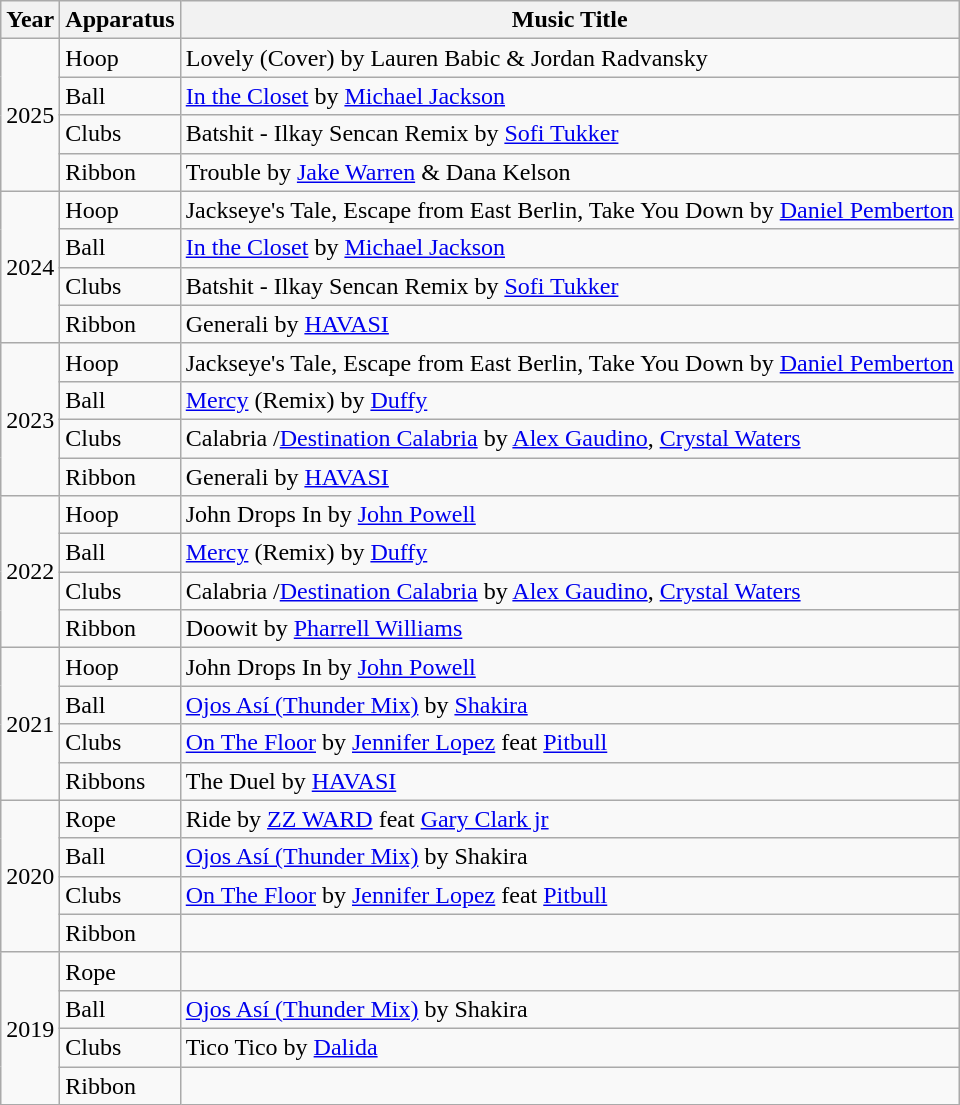<table class="wikitable">
<tr>
<th>Year</th>
<th>Apparatus</th>
<th>Music Title</th>
</tr>
<tr>
<td rowspan="4">2025</td>
<td>Hoop</td>
<td>Lovely (Cover) by Lauren Babic & Jordan Radvansky</td>
</tr>
<tr>
<td>Ball</td>
<td><a href='#'>In the Closet</a> by <a href='#'>Michael Jackson</a></td>
</tr>
<tr>
<td>Clubs</td>
<td>Batshit - Ilkay Sencan Remix by <a href='#'>Sofi Tukker</a></td>
</tr>
<tr>
<td>Ribbon</td>
<td>Trouble by <a href='#'>Jake Warren</a> & Dana Kelson</td>
</tr>
<tr>
<td rowspan="4">2024</td>
<td>Hoop</td>
<td>Jackseye's Tale, Escape from East Berlin, Take You Down by <a href='#'>Daniel Pemberton</a></td>
</tr>
<tr>
<td>Ball</td>
<td><a href='#'>In the Closet</a> by <a href='#'>Michael Jackson</a></td>
</tr>
<tr>
<td>Clubs</td>
<td>Batshit - Ilkay Sencan Remix by <a href='#'>Sofi Tukker</a></td>
</tr>
<tr>
<td>Ribbon</td>
<td>Generali by <a href='#'>HAVASI</a></td>
</tr>
<tr>
<td rowspan="4">2023</td>
<td>Hoop</td>
<td>Jackseye's Tale, Escape from East Berlin, Take You Down by <a href='#'>Daniel Pemberton</a></td>
</tr>
<tr>
<td>Ball</td>
<td><a href='#'>Mercy</a> (Remix) by <a href='#'>Duffy</a></td>
</tr>
<tr>
<td>Clubs</td>
<td>Calabria /<a href='#'>Destination Calabria</a> by <a href='#'>Alex Gaudino</a>, <a href='#'>Crystal Waters</a></td>
</tr>
<tr>
<td>Ribbon</td>
<td>Generali by <a href='#'>HAVASI</a></td>
</tr>
<tr>
<td rowspan="4">2022</td>
<td>Hoop</td>
<td>John Drops In by <a href='#'>John Powell</a></td>
</tr>
<tr>
<td>Ball</td>
<td><a href='#'>Mercy</a> (Remix) by <a href='#'>Duffy</a></td>
</tr>
<tr>
<td>Clubs</td>
<td>Calabria /<a href='#'>Destination Calabria</a> by <a href='#'>Alex Gaudino</a>, <a href='#'>Crystal Waters</a></td>
</tr>
<tr>
<td>Ribbon</td>
<td>Doowit by <a href='#'>Pharrell Williams</a></td>
</tr>
<tr>
<td rowspan="4">2021</td>
<td>Hoop</td>
<td>John Drops In by <a href='#'>John Powell</a></td>
</tr>
<tr>
<td>Ball</td>
<td><a href='#'>Ojos Así (Thunder Mix)</a> by <a href='#'>Shakira</a></td>
</tr>
<tr>
<td>Clubs</td>
<td><a href='#'>On The Floor</a> by <a href='#'>Jennifer Lopez</a> feat <a href='#'>Pitbull</a></td>
</tr>
<tr>
<td>Ribbons</td>
<td>The Duel by <a href='#'>HAVASI</a></td>
</tr>
<tr>
<td rowspan="4">2020</td>
<td>Rope</td>
<td>Ride by <a href='#'>ZZ WARD</a> feat <a href='#'>Gary Clark jr</a></td>
</tr>
<tr>
<td>Ball</td>
<td><a href='#'>Ojos Así (Thunder Mix)</a> by Shakira</td>
</tr>
<tr>
<td>Clubs</td>
<td><a href='#'>On The Floor</a> by <a href='#'>Jennifer Lopez</a> feat <a href='#'>Pitbull</a></td>
</tr>
<tr>
<td>Ribbon</td>
<td></td>
</tr>
<tr>
<td rowspan="4">2019</td>
<td>Rope</td>
<td></td>
</tr>
<tr>
<td>Ball</td>
<td><a href='#'>Ojos Así (Thunder Mix)</a> by Shakira</td>
</tr>
<tr>
<td>Clubs</td>
<td>Tico Tico by <a href='#'>Dalida</a></td>
</tr>
<tr>
<td>Ribbon</td>
<td></td>
</tr>
</table>
